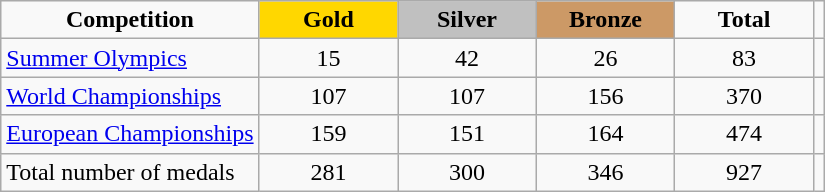<table class="wikitable" style="text-align:center">
<tr>
<td><strong>Competition</strong></td>
<td width=85 align=center bgcolor=gold><strong>Gold</strong></td>
<td width=85 align=center bgcolor=silver><strong>Silver</strong></td>
<td width=85 align=center bgcolor=cc9966><strong>Bronze</strong></td>
<td width=85 align=center><strong>Total</strong></td>
</tr>
<tr>
<td align=left><a href='#'>Summer Olympics</a></td>
<td>15</td>
<td>42</td>
<td>26</td>
<td>83</td>
<td></td>
</tr>
<tr>
<td align=left><a href='#'>World Championships</a></td>
<td>107</td>
<td>107</td>
<td>156</td>
<td>370</td>
<td></td>
</tr>
<tr>
<td align=left><a href='#'>European Championships</a></td>
<td>159</td>
<td>151</td>
<td>164</td>
<td>474</td>
<td></td>
</tr>
<tr>
<td align=left>Total number of medals</td>
<td>281</td>
<td>300</td>
<td>346</td>
<td>927</td>
<td></td>
</tr>
</table>
